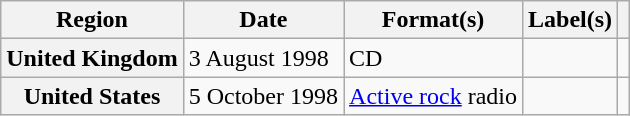<table class="wikitable plainrowheaders">
<tr>
<th scope="col">Region</th>
<th scope="col">Date</th>
<th scope="col">Format(s)</th>
<th scope="col">Label(s)</th>
<th scope="col"></th>
</tr>
<tr>
<th scope="row">United Kingdom</th>
<td>3 August 1998</td>
<td>CD</td>
<td></td>
<td></td>
</tr>
<tr>
<th scope="row">United States</th>
<td>5 October 1998</td>
<td><a href='#'>Active rock</a> radio</td>
<td></td>
<td></td>
</tr>
</table>
